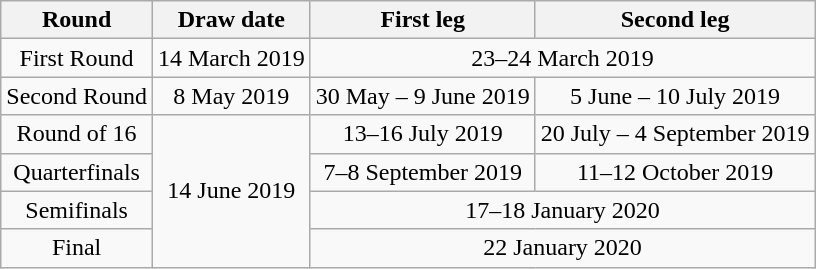<table class="wikitable" style="text-align: center">
<tr>
<th>Round</th>
<th>Draw date</th>
<th>First leg</th>
<th>Second leg</th>
</tr>
<tr>
<td>First Round</td>
<td>14 March 2019</td>
<td colspan=2>23–24 March 2019</td>
</tr>
<tr>
<td>Second Round</td>
<td>8 May 2019</td>
<td>30 May – 9 June 2019</td>
<td>5 June – 10 July 2019</td>
</tr>
<tr>
<td>Round of 16</td>
<td rowspan=4>14 June 2019</td>
<td>13–16 July 2019</td>
<td>20 July – 4 September 2019</td>
</tr>
<tr>
<td>Quarterfinals</td>
<td>7–8 September 2019</td>
<td>11–12 October 2019</td>
</tr>
<tr>
<td>Semifinals</td>
<td colspan=2>17–18 January 2020</td>
</tr>
<tr>
<td>Final</td>
<td colspan=2>22 January 2020</td>
</tr>
</table>
